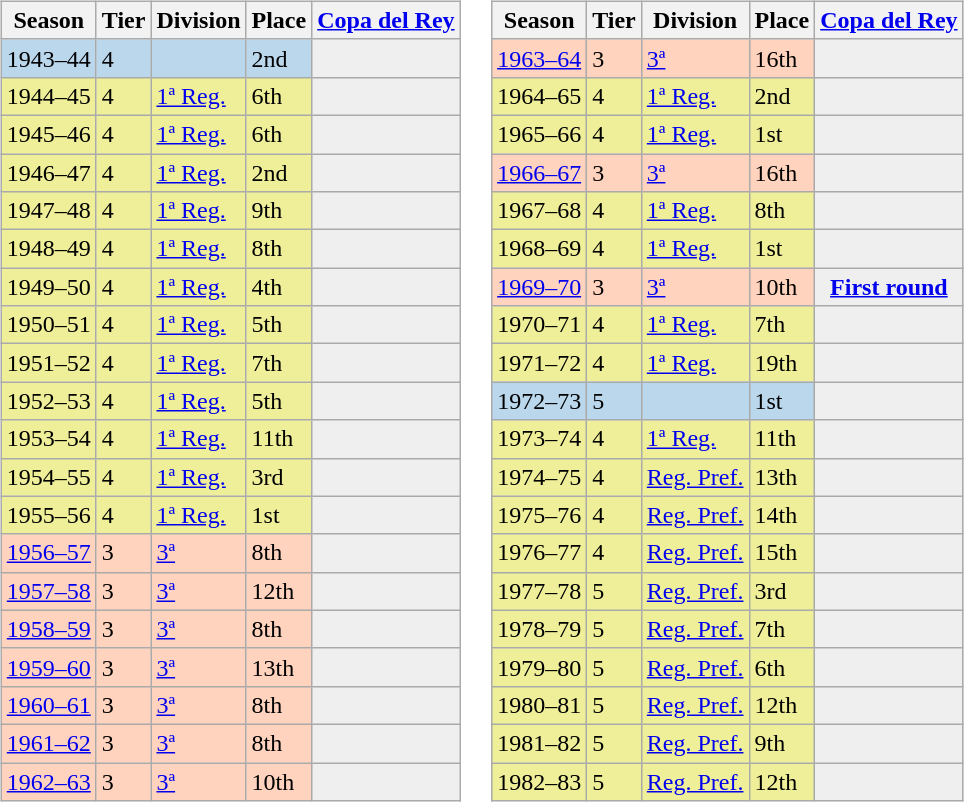<table>
<tr>
<td valign="top" width=0%><br><table class="wikitable">
<tr style="background:#f0f6fa;">
<th>Season</th>
<th>Tier</th>
<th>Division</th>
<th>Place</th>
<th><a href='#'>Copa del Rey</a></th>
</tr>
<tr>
<td style="background:#BBD7EC;">1943–44</td>
<td style="background:#BBD7EC;">4</td>
<td style="background:#BBD7EC;"></td>
<td style="background:#BBD7EC;">2nd</td>
<th style="background:#efefef;"></th>
</tr>
<tr>
<td style="background:#EFEF99;">1944–45</td>
<td style="background:#EFEF99;">4</td>
<td style="background:#EFEF99;"><a href='#'>1ª Reg.</a></td>
<td style="background:#EFEF99;">6th</td>
<th style="background:#efefef;"></th>
</tr>
<tr>
<td style="background:#EFEF99;">1945–46</td>
<td style="background:#EFEF99;">4</td>
<td style="background:#EFEF99;"><a href='#'>1ª Reg.</a></td>
<td style="background:#EFEF99;">6th</td>
<th style="background:#efefef;"></th>
</tr>
<tr>
<td style="background:#EFEF99;">1946–47</td>
<td style="background:#EFEF99;">4</td>
<td style="background:#EFEF99;"><a href='#'>1ª Reg.</a></td>
<td style="background:#EFEF99;">2nd</td>
<th style="background:#efefef;"></th>
</tr>
<tr>
<td style="background:#EFEF99;">1947–48</td>
<td style="background:#EFEF99;">4</td>
<td style="background:#EFEF99;"><a href='#'>1ª Reg.</a></td>
<td style="background:#EFEF99;">9th</td>
<th style="background:#efefef;"></th>
</tr>
<tr>
<td style="background:#EFEF99;">1948–49</td>
<td style="background:#EFEF99;">4</td>
<td style="background:#EFEF99;"><a href='#'>1ª Reg.</a></td>
<td style="background:#EFEF99;">8th</td>
<th style="background:#efefef;"></th>
</tr>
<tr>
<td style="background:#EFEF99;">1949–50</td>
<td style="background:#EFEF99;">4</td>
<td style="background:#EFEF99;"><a href='#'>1ª Reg.</a></td>
<td style="background:#EFEF99;">4th</td>
<th style="background:#efefef;"></th>
</tr>
<tr>
<td style="background:#EFEF99;">1950–51</td>
<td style="background:#EFEF99;">4</td>
<td style="background:#EFEF99;"><a href='#'>1ª Reg.</a></td>
<td style="background:#EFEF99;">5th</td>
<th style="background:#efefef;"></th>
</tr>
<tr>
<td style="background:#EFEF99;">1951–52</td>
<td style="background:#EFEF99;">4</td>
<td style="background:#EFEF99;"><a href='#'>1ª Reg.</a></td>
<td style="background:#EFEF99;">7th</td>
<th style="background:#efefef;"></th>
</tr>
<tr>
<td style="background:#EFEF99;">1952–53</td>
<td style="background:#EFEF99;">4</td>
<td style="background:#EFEF99;"><a href='#'>1ª Reg.</a></td>
<td style="background:#EFEF99;">5th</td>
<th style="background:#efefef;"></th>
</tr>
<tr>
<td style="background:#EFEF99;">1953–54</td>
<td style="background:#EFEF99;">4</td>
<td style="background:#EFEF99;"><a href='#'>1ª Reg.</a></td>
<td style="background:#EFEF99;">11th</td>
<th style="background:#efefef;"></th>
</tr>
<tr>
<td style="background:#EFEF99;">1954–55</td>
<td style="background:#EFEF99;">4</td>
<td style="background:#EFEF99;"><a href='#'>1ª Reg.</a></td>
<td style="background:#EFEF99;">3rd</td>
<th style="background:#efefef;"></th>
</tr>
<tr>
<td style="background:#EFEF99;">1955–56</td>
<td style="background:#EFEF99;">4</td>
<td style="background:#EFEF99;"><a href='#'>1ª Reg.</a></td>
<td style="background:#EFEF99;">1st</td>
<th style="background:#efefef;"></th>
</tr>
<tr>
<td style="background:#FFD3BD;"><a href='#'>1956–57</a></td>
<td style="background:#FFD3BD;">3</td>
<td style="background:#FFD3BD;"><a href='#'>3ª</a></td>
<td style="background:#FFD3BD;">8th</td>
<th style="background:#efefef;"></th>
</tr>
<tr>
<td style="background:#FFD3BD;"><a href='#'>1957–58</a></td>
<td style="background:#FFD3BD;">3</td>
<td style="background:#FFD3BD;"><a href='#'>3ª</a></td>
<td style="background:#FFD3BD;">12th</td>
<th style="background:#efefef;"></th>
</tr>
<tr>
<td style="background:#FFD3BD;"><a href='#'>1958–59</a></td>
<td style="background:#FFD3BD;">3</td>
<td style="background:#FFD3BD;"><a href='#'>3ª</a></td>
<td style="background:#FFD3BD;">8th</td>
<th style="background:#efefef;"></th>
</tr>
<tr>
<td style="background:#FFD3BD;"><a href='#'>1959–60</a></td>
<td style="background:#FFD3BD;">3</td>
<td style="background:#FFD3BD;"><a href='#'>3ª</a></td>
<td style="background:#FFD3BD;">13th</td>
<th style="background:#efefef;"></th>
</tr>
<tr>
<td style="background:#FFD3BD;"><a href='#'>1960–61</a></td>
<td style="background:#FFD3BD;">3</td>
<td style="background:#FFD3BD;"><a href='#'>3ª</a></td>
<td style="background:#FFD3BD;">8th</td>
<th style="background:#efefef;"></th>
</tr>
<tr>
<td style="background:#FFD3BD;"><a href='#'>1961–62</a></td>
<td style="background:#FFD3BD;">3</td>
<td style="background:#FFD3BD;"><a href='#'>3ª</a></td>
<td style="background:#FFD3BD;">8th</td>
<th style="background:#efefef;"></th>
</tr>
<tr>
<td style="background:#FFD3BD;"><a href='#'>1962–63</a></td>
<td style="background:#FFD3BD;">3</td>
<td style="background:#FFD3BD;"><a href='#'>3ª</a></td>
<td style="background:#FFD3BD;">10th</td>
<th style="background:#efefef;"></th>
</tr>
</table>
</td>
<td valign="top" width=0%><br><table class="wikitable">
<tr style="background:#f0f6fa;">
<th>Season</th>
<th>Tier</th>
<th>Division</th>
<th>Place</th>
<th><a href='#'>Copa del Rey</a></th>
</tr>
<tr>
<td style="background:#FFD3BD;"><a href='#'>1963–64</a></td>
<td style="background:#FFD3BD;">3</td>
<td style="background:#FFD3BD;"><a href='#'>3ª</a></td>
<td style="background:#FFD3BD;">16th</td>
<th style="background:#efefef;"></th>
</tr>
<tr>
<td style="background:#EFEF99;">1964–65</td>
<td style="background:#EFEF99;">4</td>
<td style="background:#EFEF99;"><a href='#'>1ª Reg.</a></td>
<td style="background:#EFEF99;">2nd</td>
<th style="background:#efefef;"></th>
</tr>
<tr>
<td style="background:#EFEF99;">1965–66</td>
<td style="background:#EFEF99;">4</td>
<td style="background:#EFEF99;"><a href='#'>1ª Reg.</a></td>
<td style="background:#EFEF99;">1st</td>
<th style="background:#efefef;"></th>
</tr>
<tr>
<td style="background:#FFD3BD;"><a href='#'>1966–67</a></td>
<td style="background:#FFD3BD;">3</td>
<td style="background:#FFD3BD;"><a href='#'>3ª</a></td>
<td style="background:#FFD3BD;">16th</td>
<th style="background:#efefef;"></th>
</tr>
<tr>
<td style="background:#EFEF99;">1967–68</td>
<td style="background:#EFEF99;">4</td>
<td style="background:#EFEF99;"><a href='#'>1ª Reg.</a></td>
<td style="background:#EFEF99;">8th</td>
<th style="background:#efefef;"></th>
</tr>
<tr>
<td style="background:#EFEF99;">1968–69</td>
<td style="background:#EFEF99;">4</td>
<td style="background:#EFEF99;"><a href='#'>1ª Reg.</a></td>
<td style="background:#EFEF99;">1st</td>
<th style="background:#efefef;"></th>
</tr>
<tr>
<td style="background:#FFD3BD;"><a href='#'>1969–70</a></td>
<td style="background:#FFD3BD;">3</td>
<td style="background:#FFD3BD;"><a href='#'>3ª</a></td>
<td style="background:#FFD3BD;">10th</td>
<th style="background:#efefef;"><a href='#'>First round</a></th>
</tr>
<tr>
<td style="background:#EFEF99;">1970–71</td>
<td style="background:#EFEF99;">4</td>
<td style="background:#EFEF99;"><a href='#'>1ª Reg.</a></td>
<td style="background:#EFEF99;">7th</td>
<th style="background:#efefef;"></th>
</tr>
<tr>
<td style="background:#EFEF99;">1971–72</td>
<td style="background:#EFEF99;">4</td>
<td style="background:#EFEF99;"><a href='#'>1ª Reg.</a></td>
<td style="background:#EFEF99;">19th</td>
<th style="background:#efefef;"></th>
</tr>
<tr>
<td style="background:#BBD7EC;">1972–73</td>
<td style="background:#BBD7EC;">5</td>
<td style="background:#BBD7EC;"></td>
<td style="background:#BBD7EC;">1st</td>
<th style="background:#efefef;"></th>
</tr>
<tr>
<td style="background:#EFEF99;">1973–74</td>
<td style="background:#EFEF99;">4</td>
<td style="background:#EFEF99;"><a href='#'>1ª Reg.</a></td>
<td style="background:#EFEF99;">11th</td>
<th style="background:#efefef;"></th>
</tr>
<tr>
<td style="background:#EFEF99;">1974–75</td>
<td style="background:#EFEF99;">4</td>
<td style="background:#EFEF99;"><a href='#'>Reg. Pref.</a></td>
<td style="background:#EFEF99;">13th</td>
<th style="background:#efefef;"></th>
</tr>
<tr>
<td style="background:#EFEF99;">1975–76</td>
<td style="background:#EFEF99;">4</td>
<td style="background:#EFEF99;"><a href='#'>Reg. Pref.</a></td>
<td style="background:#EFEF99;">14th</td>
<th style="background:#efefef;"></th>
</tr>
<tr>
<td style="background:#EFEF99;">1976–77</td>
<td style="background:#EFEF99;">4</td>
<td style="background:#EFEF99;"><a href='#'>Reg. Pref.</a></td>
<td style="background:#EFEF99;">15th</td>
<th style="background:#efefef;"></th>
</tr>
<tr>
<td style="background:#EFEF99;">1977–78</td>
<td style="background:#EFEF99;">5</td>
<td style="background:#EFEF99;"><a href='#'>Reg. Pref.</a></td>
<td style="background:#EFEF99;">3rd</td>
<th style="background:#efefef;"></th>
</tr>
<tr>
<td style="background:#EFEF99;">1978–79</td>
<td style="background:#EFEF99;">5</td>
<td style="background:#EFEF99;"><a href='#'>Reg. Pref.</a></td>
<td style="background:#EFEF99;">7th</td>
<th style="background:#efefef;"></th>
</tr>
<tr>
<td style="background:#EFEF99;">1979–80</td>
<td style="background:#EFEF99;">5</td>
<td style="background:#EFEF99;"><a href='#'>Reg. Pref.</a></td>
<td style="background:#EFEF99;">6th</td>
<th style="background:#efefef;"></th>
</tr>
<tr>
<td style="background:#EFEF99;">1980–81</td>
<td style="background:#EFEF99;">5</td>
<td style="background:#EFEF99;"><a href='#'>Reg. Pref.</a></td>
<td style="background:#EFEF99;">12th</td>
<th style="background:#efefef;"></th>
</tr>
<tr>
<td style="background:#EFEF99;">1981–82</td>
<td style="background:#EFEF99;">5</td>
<td style="background:#EFEF99;"><a href='#'>Reg. Pref.</a></td>
<td style="background:#EFEF99;">9th</td>
<th style="background:#efefef;"></th>
</tr>
<tr>
<td style="background:#EFEF99;">1982–83</td>
<td style="background:#EFEF99;">5</td>
<td style="background:#EFEF99;"><a href='#'>Reg. Pref.</a></td>
<td style="background:#EFEF99;">12th</td>
<th style="background:#efefef;"></th>
</tr>
</table>
</td>
</tr>
</table>
